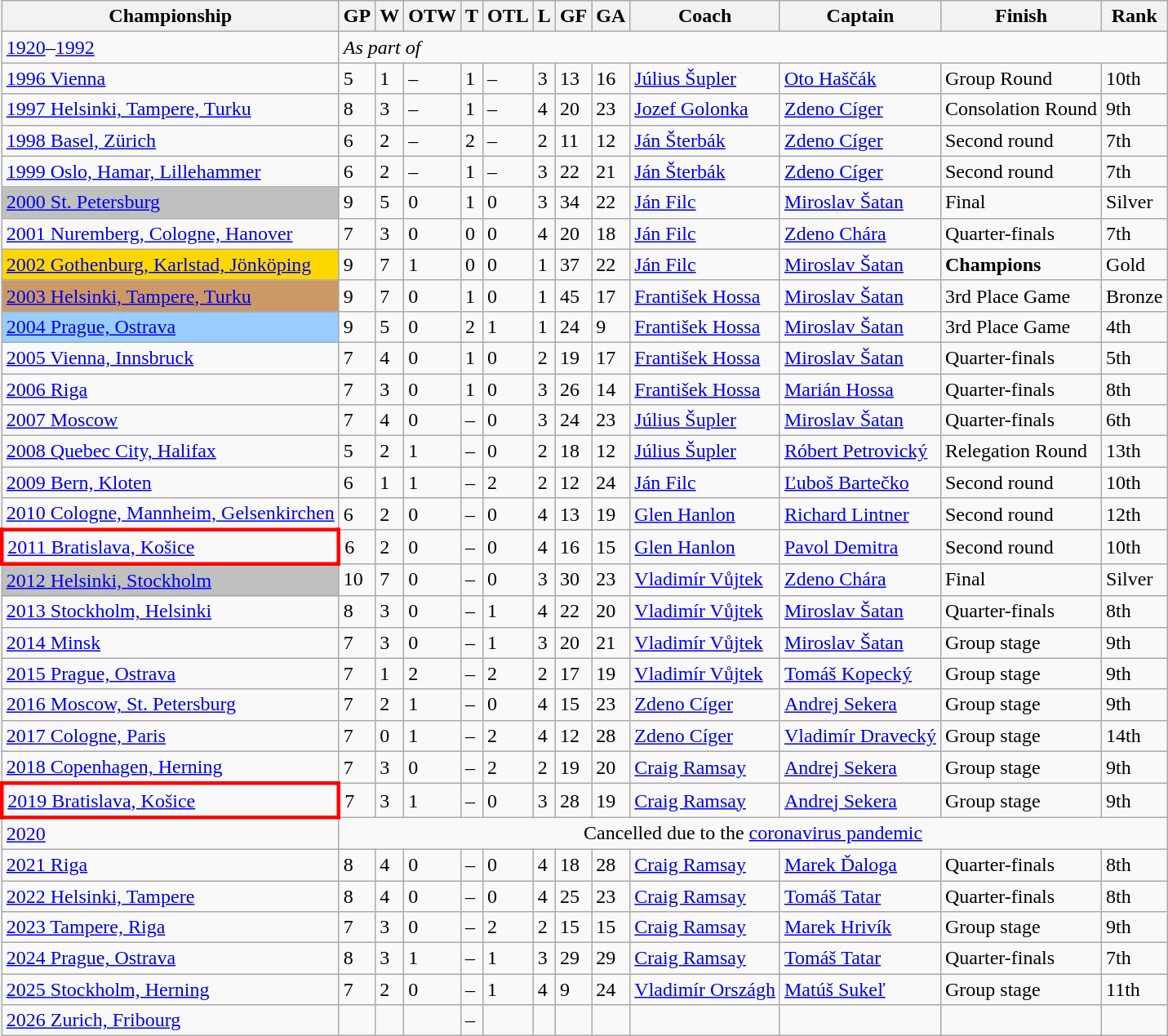<table class="wikitable sortable">
<tr>
<th>Championship</th>
<th>GP</th>
<th>W</th>
<th>OTW</th>
<th>T</th>
<th>OTL</th>
<th>L</th>
<th>GF</th>
<th>GA</th>
<th>Coach</th>
<th>Captain</th>
<th>Finish</th>
<th>Rank</th>
</tr>
<tr>
<td><a href='#'>1920</a>–<a href='#'>1992</a></td>
<td colspan=12><em>As part of </em></td>
</tr>
<tr>
<td> <a href='#'>1996 Vienna</a></td>
<td>5</td>
<td>1</td>
<td>–</td>
<td>1</td>
<td>–</td>
<td>3</td>
<td>13</td>
<td>16</td>
<td><a href='#'>Július Šupler</a></td>
<td><a href='#'>Oto Haščák</a></td>
<td>Group Round</td>
<td>10th</td>
</tr>
<tr>
<td> <a href='#'>1997 Helsinki, Tampere, Turku</a></td>
<td>8</td>
<td>3</td>
<td>–</td>
<td>1</td>
<td>–</td>
<td>4</td>
<td>20</td>
<td>23</td>
<td><a href='#'>Jozef Golonka</a></td>
<td><a href='#'>Zdeno Cíger</a></td>
<td>Consolation Round</td>
<td>9th</td>
</tr>
<tr>
<td> <a href='#'>1998 Basel, Zürich</a></td>
<td>6</td>
<td>2</td>
<td>–</td>
<td>2</td>
<td>–</td>
<td>2</td>
<td>11</td>
<td>12</td>
<td><a href='#'>Ján Šterbák</a></td>
<td><a href='#'>Zdeno Cíger</a></td>
<td>Second round</td>
<td>7th</td>
</tr>
<tr>
<td> <a href='#'>1999 Oslo, Hamar, Lillehammer</a></td>
<td>6</td>
<td>2</td>
<td>–</td>
<td>1</td>
<td>–</td>
<td>3</td>
<td>22</td>
<td>21</td>
<td><a href='#'>Ján Šterbák</a></td>
<td><a href='#'>Zdeno Cíger</a></td>
<td>Second round</td>
<td>7th</td>
</tr>
<tr>
<td style="background:silver;"> <a href='#'>2000 St. Petersburg</a></td>
<td>9</td>
<td>5</td>
<td>0</td>
<td>1</td>
<td>0</td>
<td>3</td>
<td>34</td>
<td>22</td>
<td><a href='#'>Ján Filc</a></td>
<td><a href='#'>Miroslav Šatan</a></td>
<td>Final</td>
<td> Silver</td>
</tr>
<tr>
<td> <a href='#'>2001 Nuremberg, Cologne, Hanover</a></td>
<td>7</td>
<td>3</td>
<td>0</td>
<td>0</td>
<td>0</td>
<td>4</td>
<td>20</td>
<td>18</td>
<td><a href='#'>Ján Filc</a></td>
<td><a href='#'>Zdeno Chára</a></td>
<td>Quarter-finals</td>
<td>7th</td>
</tr>
<tr>
<td style="background:gold;"> <a href='#'>2002 Gothenburg, Karlstad, Jönköping</a></td>
<td>9</td>
<td>7</td>
<td>1</td>
<td>0</td>
<td>0</td>
<td>1</td>
<td>37</td>
<td>22</td>
<td><a href='#'>Ján Filc</a></td>
<td><a href='#'>Miroslav Šatan</a></td>
<td><strong>Champions</strong></td>
<td> Gold</td>
</tr>
<tr>
<td style="background:#c96;"> <a href='#'>2003 Helsinki, Tampere, Turku</a></td>
<td>9</td>
<td>7</td>
<td>0</td>
<td>1</td>
<td>0</td>
<td>1</td>
<td>45</td>
<td>17</td>
<td><a href='#'>František Hossa</a></td>
<td><a href='#'>Miroslav Šatan</a></td>
<td>3rd Place Game</td>
<td> Bronze</td>
</tr>
<tr>
<td style="background:#9acdff;"> <a href='#'>2004 Prague, Ostrava</a></td>
<td>9</td>
<td>5</td>
<td>0</td>
<td>2</td>
<td>1</td>
<td>1</td>
<td>24</td>
<td>9</td>
<td><a href='#'>František Hossa</a></td>
<td><a href='#'>Miroslav Šatan</a></td>
<td>3rd Place Game</td>
<td>4th</td>
</tr>
<tr>
<td> <a href='#'>2005 Vienna, Innsbruck</a></td>
<td>7</td>
<td>4</td>
<td>0</td>
<td>1</td>
<td>0</td>
<td>2</td>
<td>19</td>
<td>17</td>
<td><a href='#'>František Hossa</a></td>
<td><a href='#'>Miroslav Šatan</a></td>
<td>Quarter-finals</td>
<td>5th</td>
</tr>
<tr>
<td> <a href='#'>2006 Riga</a></td>
<td>7</td>
<td>3</td>
<td>0</td>
<td>1</td>
<td>0</td>
<td>3</td>
<td>26</td>
<td>14</td>
<td><a href='#'>František Hossa</a></td>
<td><a href='#'>Marián Hossa</a></td>
<td>Quarter-finals</td>
<td>8th</td>
</tr>
<tr>
<td> <a href='#'>2007 Moscow</a></td>
<td>7</td>
<td>4</td>
<td>0</td>
<td>–</td>
<td>0</td>
<td>3</td>
<td>24</td>
<td>23</td>
<td><a href='#'>Július Šupler</a></td>
<td><a href='#'>Miroslav Šatan</a></td>
<td>Quarter-finals</td>
<td>6th</td>
</tr>
<tr>
<td> <a href='#'>2008 Quebec City, Halifax</a></td>
<td>5</td>
<td>2</td>
<td>1</td>
<td>–</td>
<td>0</td>
<td>2</td>
<td>18</td>
<td>12</td>
<td><a href='#'>Július Šupler</a></td>
<td><a href='#'>Róbert Petrovický</a></td>
<td>Relegation Round</td>
<td>13th</td>
</tr>
<tr>
<td> <a href='#'>2009 Bern, Kloten</a></td>
<td>6</td>
<td>1</td>
<td>1</td>
<td>–</td>
<td>2</td>
<td>2</td>
<td>12</td>
<td>24</td>
<td><a href='#'>Ján Filc</a></td>
<td><a href='#'>Ľuboš Bartečko</a></td>
<td>Second round</td>
<td>10th</td>
</tr>
<tr>
<td> <a href='#'>2010 Cologne, Mannheim, Gelsenkirchen</a></td>
<td>6</td>
<td>2</td>
<td>0</td>
<td>–</td>
<td>0</td>
<td>4</td>
<td>13</td>
<td>19</td>
<td> <a href='#'>Glen Hanlon</a></td>
<td><a href='#'>Richard Lintner</a></td>
<td>Second round</td>
<td>12th</td>
</tr>
<tr>
<td style="border: 3px solid red"> <a href='#'>2011 Bratislava, Košice</a></td>
<td>6</td>
<td>2</td>
<td>0</td>
<td>–</td>
<td>0</td>
<td>4</td>
<td>16</td>
<td>15</td>
<td> <a href='#'>Glen Hanlon</a></td>
<td><a href='#'>Pavol Demitra</a></td>
<td>Second round</td>
<td>10th</td>
</tr>
<tr>
<td style="background:silver;">  <a href='#'>2012 Helsinki, Stockholm</a></td>
<td>10</td>
<td>7</td>
<td>0</td>
<td>–</td>
<td>0</td>
<td>3</td>
<td>30</td>
<td>23</td>
<td> <a href='#'>Vladimír Vůjtek</a></td>
<td><a href='#'>Zdeno Chára</a></td>
<td>Final</td>
<td> Silver</td>
</tr>
<tr>
<td>  <a href='#'>2013 Stockholm, Helsinki</a></td>
<td>8</td>
<td>3</td>
<td>0</td>
<td>–</td>
<td>1</td>
<td>4</td>
<td>22</td>
<td>20</td>
<td> <a href='#'>Vladimír Vůjtek</a></td>
<td><a href='#'>Miroslav Šatan</a></td>
<td>Quarter-finals</td>
<td>8th</td>
</tr>
<tr>
<td> <a href='#'>2014 Minsk</a></td>
<td>7</td>
<td>3</td>
<td>0</td>
<td>–</td>
<td>1</td>
<td>3</td>
<td>20</td>
<td>21</td>
<td> <a href='#'>Vladimír Vůjtek</a></td>
<td><a href='#'>Miroslav Šatan</a></td>
<td>Group stage</td>
<td>9th</td>
</tr>
<tr>
<td> <a href='#'>2015 Prague, Ostrava</a></td>
<td>7</td>
<td>1</td>
<td>2</td>
<td>–</td>
<td>2</td>
<td>2</td>
<td>17</td>
<td>19</td>
<td> <a href='#'>Vladimír Vůjtek</a></td>
<td><a href='#'>Tomáš Kopecký</a></td>
<td>Group stage</td>
<td>9th</td>
</tr>
<tr>
<td> <a href='#'>2016 Moscow, St. Petersburg</a></td>
<td>7</td>
<td>2</td>
<td>1</td>
<td>–</td>
<td>0</td>
<td>4</td>
<td>15</td>
<td>23</td>
<td><a href='#'>Zdeno Cíger</a></td>
<td><a href='#'>Andrej Sekera</a></td>
<td>Group stage</td>
<td>9th</td>
</tr>
<tr>
<td>  <a href='#'>2017 Cologne, Paris</a></td>
<td>7</td>
<td>0</td>
<td>1</td>
<td>–</td>
<td>2</td>
<td>4</td>
<td>12</td>
<td>28</td>
<td><a href='#'>Zdeno Cíger</a></td>
<td><a href='#'>Vladimír Dravecký</a></td>
<td>Group stage</td>
<td>14th</td>
</tr>
<tr>
<td> <a href='#'>2018 Copenhagen, Herning</a></td>
<td>7</td>
<td>3</td>
<td>0</td>
<td>–</td>
<td>2</td>
<td>2</td>
<td>19</td>
<td>20</td>
<td> <a href='#'>Craig Ramsay</a></td>
<td><a href='#'>Andrej Sekera</a></td>
<td>Group stage</td>
<td>9th</td>
</tr>
<tr>
<td style="border: 3px solid red"> <a href='#'>2019 Bratislava, Košice</a></td>
<td>7</td>
<td>3</td>
<td>1</td>
<td>–</td>
<td>0</td>
<td>3</td>
<td>28</td>
<td>19</td>
<td> <a href='#'>Craig Ramsay</a></td>
<td><a href='#'>Andrej Sekera</a></td>
<td>Group stage</td>
<td>9th</td>
</tr>
<tr>
<td><a href='#'>2020</a></td>
<td colspan=12 align=center>Cancelled due to the <a href='#'>coronavirus pandemic</a></td>
</tr>
<tr>
<td> <a href='#'>2021 Riga</a></td>
<td>8</td>
<td>4</td>
<td>0</td>
<td>–</td>
<td>0</td>
<td>4</td>
<td>18</td>
<td>28</td>
<td> <a href='#'>Craig Ramsay</a></td>
<td><a href='#'>Marek Ďaloga</a></td>
<td>Quarter-finals</td>
<td>8th</td>
</tr>
<tr>
<td> <a href='#'>2022 Helsinki, Tampere</a></td>
<td>8</td>
<td>4</td>
<td>0</td>
<td>–</td>
<td>0</td>
<td>4</td>
<td>25</td>
<td>23</td>
<td> <a href='#'>Craig Ramsay</a></td>
<td><a href='#'>Tomáš Tatar</a></td>
<td>Quarter-finals</td>
<td>8th</td>
</tr>
<tr>
<td>  <a href='#'>2023 Tampere, Riga</a></td>
<td>7</td>
<td>3</td>
<td>0</td>
<td>–</td>
<td>2</td>
<td>2</td>
<td>15</td>
<td>15</td>
<td> <a href='#'>Craig Ramsay</a></td>
<td><a href='#'>Marek Hrivík</a></td>
<td>Group stage</td>
<td>9th</td>
</tr>
<tr>
<td> <a href='#'>2024 Prague, Ostrava</a></td>
<td>8</td>
<td>3</td>
<td>1</td>
<td>–</td>
<td>1</td>
<td>3</td>
<td>29</td>
<td>29</td>
<td> <a href='#'>Craig Ramsay</a></td>
<td><a href='#'>Tomáš Tatar</a></td>
<td>Quarter-finals</td>
<td>7th</td>
</tr>
<tr>
<td>  <a href='#'>2025 Stockholm, Herning</a></td>
<td>7</td>
<td>2</td>
<td>0</td>
<td>–</td>
<td>1</td>
<td>4</td>
<td>9</td>
<td>24</td>
<td><a href='#'>Vladimír Országh</a></td>
<td><a href='#'>Matúš Sukeľ</a></td>
<td>Group stage</td>
<td>11th</td>
</tr>
<tr>
<td> <a href='#'>2026 Zurich, Fribourg</a></td>
<td></td>
<td></td>
<td></td>
<td>–</td>
<td></td>
<td></td>
<td></td>
<td></td>
<td></td>
<td></td>
<td></td>
<td></td>
</tr>
</table>
